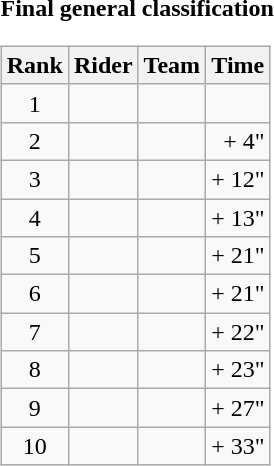<table>
<tr>
<td><strong>Final general classification</strong><br><table class="wikitable">
<tr>
<th scope="col">Rank</th>
<th scope="col">Rider</th>
<th scope="col">Team</th>
<th scope="col">Time</th>
</tr>
<tr>
<td style="text-align:center;">1</td>
<td></td>
<td></td>
<td style="text-align:right;"></td>
</tr>
<tr>
<td style="text-align:center;">2</td>
<td></td>
<td></td>
<td style="text-align:right;">+ 4"</td>
</tr>
<tr>
<td style="text-align:center;">3</td>
<td></td>
<td></td>
<td style="text-align:right;">+ 12"</td>
</tr>
<tr>
<td style="text-align:center;">4</td>
<td></td>
<td></td>
<td style="text-align:right;">+ 13"</td>
</tr>
<tr>
<td style="text-align:center;">5</td>
<td></td>
<td></td>
<td style="text-align:right;">+ 21"</td>
</tr>
<tr>
<td style="text-align:center;">6</td>
<td></td>
<td></td>
<td style="text-align:right;">+ 21"</td>
</tr>
<tr>
<td style="text-align:center;">7</td>
<td></td>
<td></td>
<td style="text-align:right;">+ 22"</td>
</tr>
<tr>
<td style="text-align:center;">8</td>
<td></td>
<td></td>
<td style="text-align:right;">+ 23"</td>
</tr>
<tr>
<td style="text-align:center;">9</td>
<td></td>
<td></td>
<td style="text-align:right;">+ 27"</td>
</tr>
<tr>
<td style="text-align:center;">10</td>
<td></td>
<td></td>
<td style="text-align:right;">+ 33"</td>
</tr>
</table>
</td>
</tr>
</table>
